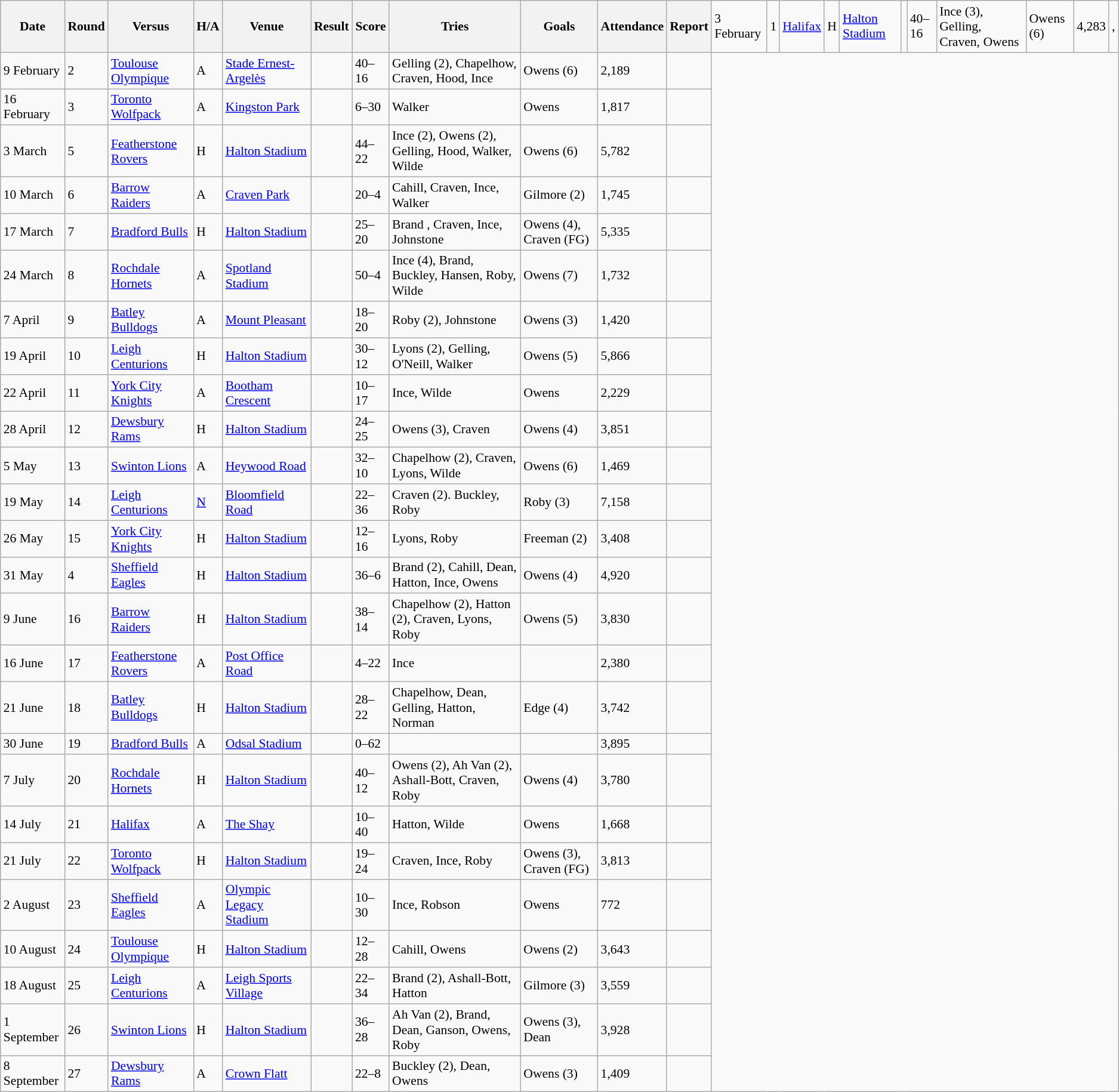<table class="wikitable defaultleft col2center col4center col7center col10right" style="font-size:90%;">
<tr>
<th>Date</th>
<th>Round</th>
<th>Versus</th>
<th>H/A</th>
<th>Venue</th>
<th>Result</th>
<th>Score</th>
<th>Tries</th>
<th>Goals</th>
<th>Attendance</th>
<th>Report</th>
<td>3 February</td>
<td>1</td>
<td> <a href='#'>Halifax</a></td>
<td>H</td>
<td><a href='#'>Halton Stadium</a></td>
<td></td>
<td>40–16</td>
<td>Ince (3), Gelling, Craven, Owens</td>
<td>Owens (6)</td>
<td>4,283</td>
<td>, </td>
</tr>
<tr>
<td>9 February</td>
<td>2</td>
<td> <a href='#'>Toulouse Olympique</a></td>
<td>A</td>
<td><a href='#'>Stade Ernest-Argelès</a></td>
<td></td>
<td>40–16</td>
<td>Gelling (2), Chapelhow, Craven, Hood, Ince</td>
<td>Owens (6)</td>
<td>2,189</td>
<td></td>
</tr>
<tr>
<td>16 February</td>
<td>3</td>
<td> <a href='#'>Toronto Wolfpack</a></td>
<td>A</td>
<td><a href='#'>Kingston Park</a></td>
<td></td>
<td>6–30</td>
<td>Walker</td>
<td>Owens</td>
<td>1,817</td>
<td></td>
</tr>
<tr>
<td>3 March</td>
<td>5</td>
<td> <a href='#'>Featherstone Rovers</a></td>
<td>H</td>
<td><a href='#'>Halton Stadium</a></td>
<td></td>
<td>44–22</td>
<td>Ince (2), Owens (2), Gelling, Hood, Walker, Wilde</td>
<td>Owens (6)</td>
<td>5,782</td>
<td></td>
</tr>
<tr>
<td>10 March</td>
<td>6</td>
<td> <a href='#'>Barrow Raiders</a></td>
<td>A</td>
<td><a href='#'>Craven Park</a></td>
<td></td>
<td>20–4</td>
<td>Cahill, Craven, Ince, Walker</td>
<td>Gilmore (2)</td>
<td>1,745</td>
<td></td>
</tr>
<tr>
<td>17 March</td>
<td>7</td>
<td> <a href='#'>Bradford Bulls</a></td>
<td>H</td>
<td><a href='#'>Halton Stadium</a></td>
<td></td>
<td>25–20</td>
<td>Brand , Craven, Ince, Johnstone</td>
<td>Owens (4), Craven (FG)</td>
<td>5,335</td>
<td></td>
</tr>
<tr>
<td>24 March</td>
<td>8</td>
<td> <a href='#'>Rochdale Hornets</a></td>
<td>A</td>
<td><a href='#'>Spotland Stadium</a></td>
<td></td>
<td>50–4</td>
<td>Ince (4), Brand, Buckley, Hansen, Roby, Wilde</td>
<td>Owens (7)</td>
<td>1,732</td>
<td></td>
</tr>
<tr>
<td>7 April</td>
<td>9</td>
<td> <a href='#'>Batley Bulldogs</a></td>
<td>A</td>
<td><a href='#'>Mount Pleasant</a></td>
<td></td>
<td>18–20</td>
<td>Roby (2), Johnstone</td>
<td>Owens (3)</td>
<td>1,420</td>
<td></td>
</tr>
<tr>
<td>19 April</td>
<td>10</td>
<td> <a href='#'>Leigh Centurions</a></td>
<td>H</td>
<td><a href='#'>Halton Stadium</a></td>
<td></td>
<td>30–12</td>
<td>Lyons (2), Gelling, O'Neill, Walker</td>
<td>Owens (5)</td>
<td>5,866</td>
<td></td>
</tr>
<tr>
<td>22 April</td>
<td>11</td>
<td> <a href='#'>York City Knights</a></td>
<td>A</td>
<td><a href='#'>Bootham Crescent</a></td>
<td></td>
<td>10–17</td>
<td>Ince, Wilde</td>
<td>Owens</td>
<td>2,229</td>
<td></td>
</tr>
<tr>
<td>28 April</td>
<td>12</td>
<td> <a href='#'>Dewsbury Rams</a></td>
<td>H</td>
<td><a href='#'>Halton Stadium</a></td>
<td></td>
<td>24–25</td>
<td>Owens (3), Craven</td>
<td>Owens (4)</td>
<td>3,851</td>
<td></td>
</tr>
<tr>
<td>5 May</td>
<td>13</td>
<td> <a href='#'>Swinton Lions</a></td>
<td>A</td>
<td><a href='#'>Heywood Road</a></td>
<td></td>
<td>32–10</td>
<td>Chapelhow (2), Craven, Lyons, Wilde</td>
<td>Owens (6)</td>
<td>1,469</td>
<td></td>
</tr>
<tr>
<td>19 May</td>
<td>14</td>
<td> <a href='#'>Leigh Centurions</a></td>
<td><a href='#'>N</a></td>
<td><a href='#'>Bloomfield Road</a></td>
<td></td>
<td>22–36</td>
<td>Craven (2). Buckley, Roby</td>
<td>Roby (3)</td>
<td>7,158</td>
<td></td>
</tr>
<tr>
<td>26 May</td>
<td>15</td>
<td> <a href='#'>York City Knights</a></td>
<td>H</td>
<td><a href='#'>Halton Stadium</a></td>
<td></td>
<td>12–16</td>
<td>Lyons, Roby</td>
<td>Freeman (2)</td>
<td>3,408</td>
<td></td>
</tr>
<tr>
<td>31 May</td>
<td>4</td>
<td> <a href='#'>Sheffield Eagles</a></td>
<td>H</td>
<td><a href='#'>Halton Stadium</a></td>
<td></td>
<td>36–6</td>
<td>Brand (2), Cahill, Dean, Hatton, Ince, Owens</td>
<td>Owens (4)</td>
<td>4,920</td>
<td></td>
</tr>
<tr>
<td>9 June</td>
<td>16</td>
<td> <a href='#'>Barrow Raiders</a></td>
<td>H</td>
<td><a href='#'>Halton Stadium</a></td>
<td></td>
<td>38–14</td>
<td>Chapelhow (2), Hatton (2), Craven, Lyons, Roby</td>
<td>Owens (5)</td>
<td>3,830</td>
<td></td>
</tr>
<tr>
<td>16 June</td>
<td>17</td>
<td> <a href='#'>Featherstone Rovers</a></td>
<td>A</td>
<td><a href='#'>Post Office Road</a></td>
<td></td>
<td>4–22</td>
<td>Ince</td>
<td></td>
<td>2,380</td>
<td></td>
</tr>
<tr>
<td>21 June</td>
<td>18</td>
<td> <a href='#'>Batley Bulldogs</a></td>
<td>H</td>
<td><a href='#'>Halton Stadium</a></td>
<td></td>
<td>28–22</td>
<td>Chapelhow, Dean, Gelling, Hatton, Norman</td>
<td>Edge (4)</td>
<td>3,742</td>
<td></td>
</tr>
<tr>
<td>30 June</td>
<td>19</td>
<td> <a href='#'>Bradford Bulls</a></td>
<td>A</td>
<td><a href='#'>Odsal Stadium</a></td>
<td></td>
<td>0–62</td>
<td></td>
<td></td>
<td>3,895</td>
<td></td>
</tr>
<tr>
<td>7 July</td>
<td>20</td>
<td> <a href='#'>Rochdale Hornets</a></td>
<td>H</td>
<td><a href='#'>Halton Stadium</a></td>
<td></td>
<td>40–12</td>
<td>Owens (2), Ah Van (2), Ashall-Bott, Craven, Roby</td>
<td>Owens (4)</td>
<td>3,780</td>
<td></td>
</tr>
<tr>
<td>14 July</td>
<td>21</td>
<td> <a href='#'>Halifax</a></td>
<td>A</td>
<td><a href='#'>The Shay</a></td>
<td></td>
<td>10–40</td>
<td>Hatton, Wilde</td>
<td>Owens</td>
<td>1,668</td>
<td></td>
</tr>
<tr>
<td>21 July</td>
<td>22</td>
<td> <a href='#'>Toronto Wolfpack</a></td>
<td>H</td>
<td><a href='#'>Halton Stadium</a></td>
<td></td>
<td>19–24</td>
<td>Craven, Ince, Roby</td>
<td>Owens (3), Craven (FG)</td>
<td>3,813</td>
<td></td>
</tr>
<tr>
<td>2 August</td>
<td>23</td>
<td> <a href='#'>Sheffield Eagles</a></td>
<td>A</td>
<td><a href='#'>Olympic Legacy Stadium</a></td>
<td></td>
<td>10–30</td>
<td>Ince, Robson</td>
<td>Owens</td>
<td>772</td>
<td></td>
</tr>
<tr>
<td>10 August</td>
<td>24</td>
<td> <a href='#'>Toulouse Olympique</a></td>
<td>H</td>
<td><a href='#'>Halton Stadium</a></td>
<td></td>
<td>12–28</td>
<td>Cahill, Owens</td>
<td>Owens (2)</td>
<td>3,643</td>
<td></td>
</tr>
<tr>
<td>18 August</td>
<td>25</td>
<td> <a href='#'>Leigh Centurions</a></td>
<td>A</td>
<td><a href='#'>Leigh Sports Village</a></td>
<td></td>
<td>22–34</td>
<td>Brand (2), Ashall-Bott, Hatton</td>
<td>Gilmore (3)</td>
<td>3,559</td>
<td></td>
</tr>
<tr>
<td>1 September</td>
<td>26</td>
<td> <a href='#'>Swinton Lions</a></td>
<td>H</td>
<td><a href='#'>Halton Stadium</a></td>
<td></td>
<td>36–28</td>
<td>Ah Van (2), Brand, Dean, Ganson, Owens, Roby</td>
<td>Owens (3), Dean</td>
<td>3,928</td>
<td></td>
</tr>
<tr>
<td>8 September</td>
<td>27</td>
<td> <a href='#'>Dewsbury Rams</a></td>
<td>A</td>
<td><a href='#'>Crown Flatt</a></td>
<td></td>
<td>22–8</td>
<td>Buckley (2), Dean, Owens</td>
<td>Owens (3)</td>
<td>1,409</td>
<td></td>
</tr>
</table>
